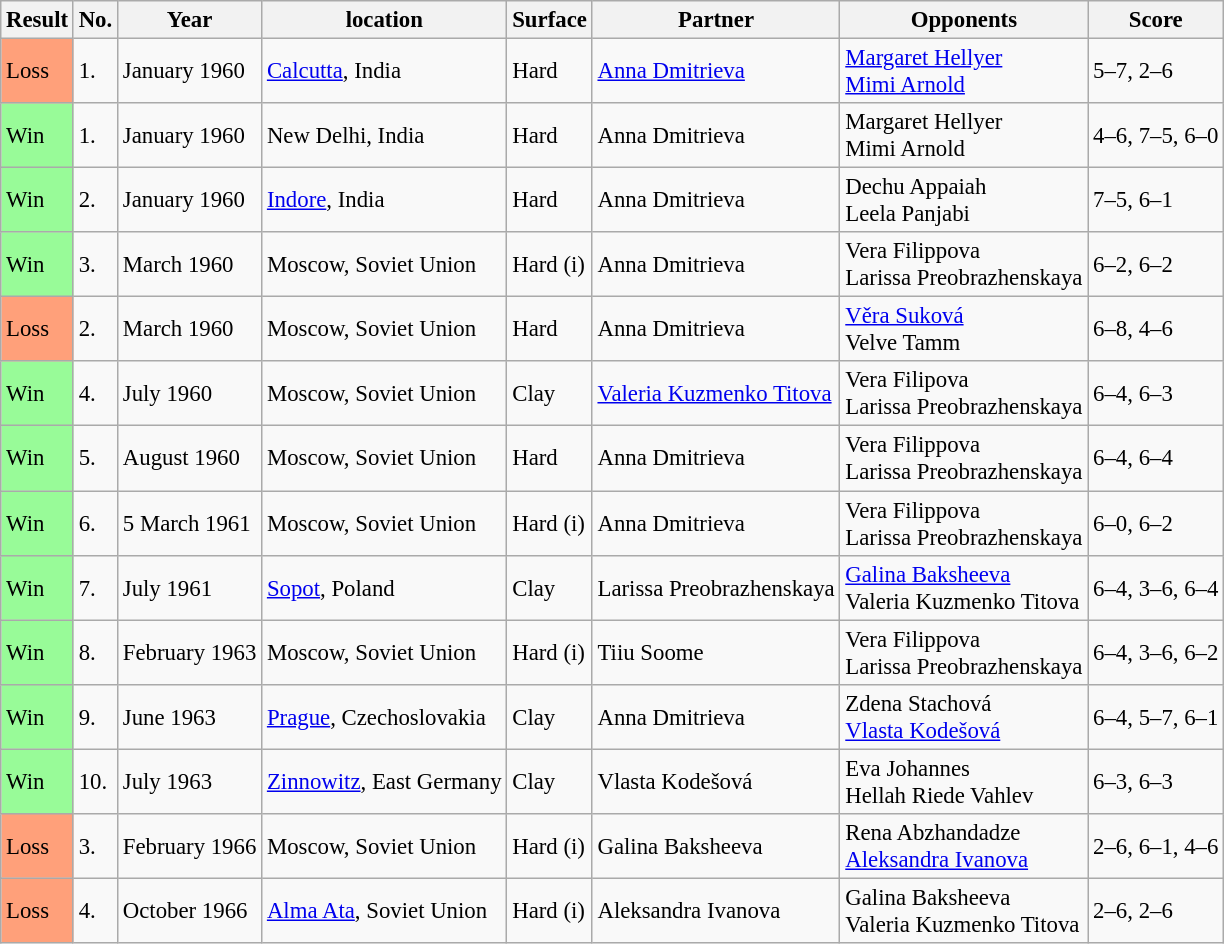<table class="sortable wikitable" style="font-size:95%">
<tr>
<th>Result</th>
<th>No.</th>
<th>Year</th>
<th>location</th>
<th>Surface</th>
<th>Partner</th>
<th>Opponents</th>
<th>Score</th>
</tr>
<tr>
<td style="background:#ffa07a;">Loss</td>
<td>1.</td>
<td>January 1960</td>
<td><a href='#'>Calcutta</a>, India</td>
<td>Hard</td>
<td> <a href='#'>Anna Dmitrieva</a></td>
<td> <a href='#'>Margaret Hellyer</a> <br>  <a href='#'>Mimi Arnold</a></td>
<td>5–7, 2–6</td>
</tr>
<tr>
<td style="background:#98fb98;">Win</td>
<td>1.</td>
<td>January 1960</td>
<td>New Delhi, India</td>
<td>Hard</td>
<td> Anna Dmitrieva</td>
<td> Margaret Hellyer <br>  Mimi Arnold</td>
<td>4–6, 7–5, 6–0</td>
</tr>
<tr>
<td style="background:#98fb98;">Win</td>
<td>2.</td>
<td>January 1960</td>
<td><a href='#'>Indore</a>, India</td>
<td>Hard</td>
<td> Anna Dmitrieva</td>
<td> Dechu Appaiah <br>  Leela Panjabi</td>
<td>7–5, 6–1</td>
</tr>
<tr>
<td style="background:#98fb98;">Win</td>
<td>3.</td>
<td>March 1960</td>
<td>Moscow, Soviet Union</td>
<td>Hard (i)</td>
<td> Anna Dmitrieva</td>
<td> Vera Filippova <br>  Larissa Preobrazhenskaya</td>
<td>6–2, 6–2</td>
</tr>
<tr>
<td style="background:#ffa07a;">Loss</td>
<td>2.</td>
<td>March 1960</td>
<td>Moscow, Soviet Union</td>
<td>Hard</td>
<td> Anna Dmitrieva</td>
<td> <a href='#'>Věra Suková</a> <br>  Velve Tamm</td>
<td>6–8, 4–6</td>
</tr>
<tr>
<td style="background:#98fb98;">Win</td>
<td>4.</td>
<td>July 1960</td>
<td>Moscow, Soviet Union</td>
<td>Clay</td>
<td> <a href='#'>Valeria Kuzmenko Titova</a></td>
<td> Vera Filipova <br>  Larissa Preobrazhenskaya</td>
<td>6–4, 6–3</td>
</tr>
<tr>
<td style="background:#98fb98;">Win</td>
<td>5.</td>
<td>August 1960</td>
<td>Moscow, Soviet Union</td>
<td>Hard</td>
<td> Anna Dmitrieva</td>
<td> Vera Filippova <br>  Larissa Preobrazhenskaya</td>
<td>6–4, 6–4</td>
</tr>
<tr>
<td style="background:#98fb98;">Win</td>
<td>6.</td>
<td>5 March 1961</td>
<td>Moscow, Soviet Union</td>
<td>Hard (i)</td>
<td> Anna Dmitrieva</td>
<td> Vera Filippova <br>  Larissa Preobrazhenskaya</td>
<td>6–0, 6–2</td>
</tr>
<tr>
<td style="background:#98fb98;">Win</td>
<td>7.</td>
<td>July 1961</td>
<td><a href='#'>Sopot</a>, Poland</td>
<td>Clay</td>
<td> Larissa Preobrazhenskaya</td>
<td> <a href='#'>Galina Baksheeva</a> <br>  Valeria Kuzmenko Titova</td>
<td>6–4, 3–6, 6–4</td>
</tr>
<tr>
<td style="background:#98fb98;">Win</td>
<td>8.</td>
<td>February 1963</td>
<td>Moscow, Soviet Union</td>
<td>Hard (i)</td>
<td> Tiiu Soome</td>
<td> Vera Filippova <br>  Larissa Preobrazhenskaya</td>
<td>6–4, 3–6, 6–2</td>
</tr>
<tr>
<td style="background:#98fb98;">Win</td>
<td>9.</td>
<td>June 1963</td>
<td><a href='#'>Prague</a>, Czechoslovakia</td>
<td>Clay</td>
<td> Anna Dmitrieva</td>
<td> Zdena Stachová <br>  <a href='#'>Vlasta Kodešová</a></td>
<td>6–4, 5–7, 6–1</td>
</tr>
<tr>
<td style="background:#98fb98;">Win</td>
<td>10.</td>
<td>July 1963</td>
<td><a href='#'>Zinnowitz</a>, East Germany</td>
<td>Clay</td>
<td> Vlasta Kodešová</td>
<td> Eva Johannes <br>  Hellah Riede Vahlev</td>
<td>6–3, 6–3</td>
</tr>
<tr>
<td style="background:#ffa07a;">Loss</td>
<td>3.</td>
<td>February 1966</td>
<td>Moscow, Soviet Union</td>
<td>Hard (i)</td>
<td> Galina Baksheeva</td>
<td> Rena Abzhandadze <br>  <a href='#'>Aleksandra Ivanova</a></td>
<td>2–6, 6–1, 4–6</td>
</tr>
<tr>
<td style="background:#ffa07a;">Loss</td>
<td>4.</td>
<td>October 1966</td>
<td><a href='#'>Alma Ata</a>, Soviet Union</td>
<td>Hard (i)</td>
<td> Aleksandra Ivanova</td>
<td> Galina Baksheeva <br>  Valeria Kuzmenko Titova</td>
<td>2–6, 2–6</td>
</tr>
</table>
